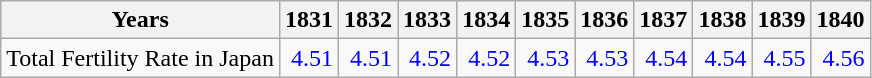<table class="wikitable " style="text-align:right">
<tr>
<th>Years</th>
<th>1831</th>
<th>1832</th>
<th>1833</th>
<th>1834</th>
<th>1835</th>
<th>1836</th>
<th>1837</th>
<th>1838</th>
<th>1839</th>
<th>1840</th>
</tr>
<tr>
<td align="left">Total Fertility Rate in Japan</td>
<td style="text-align:right; color:blue;">4.51</td>
<td style="text-align:right; color:blue;">4.51</td>
<td style="text-align:right; color:blue;">4.52</td>
<td style="text-align:right; color:blue;">4.52</td>
<td style="text-align:right; color:blue;">4.53</td>
<td style="text-align:right; color:blue;">4.53</td>
<td style="text-align:right; color:blue;">4.54</td>
<td style="text-align:right; color:blue;">4.54</td>
<td style="text-align:right; color:blue;">4.55</td>
<td style="text-align:right; color:blue;">4.56</td>
</tr>
</table>
